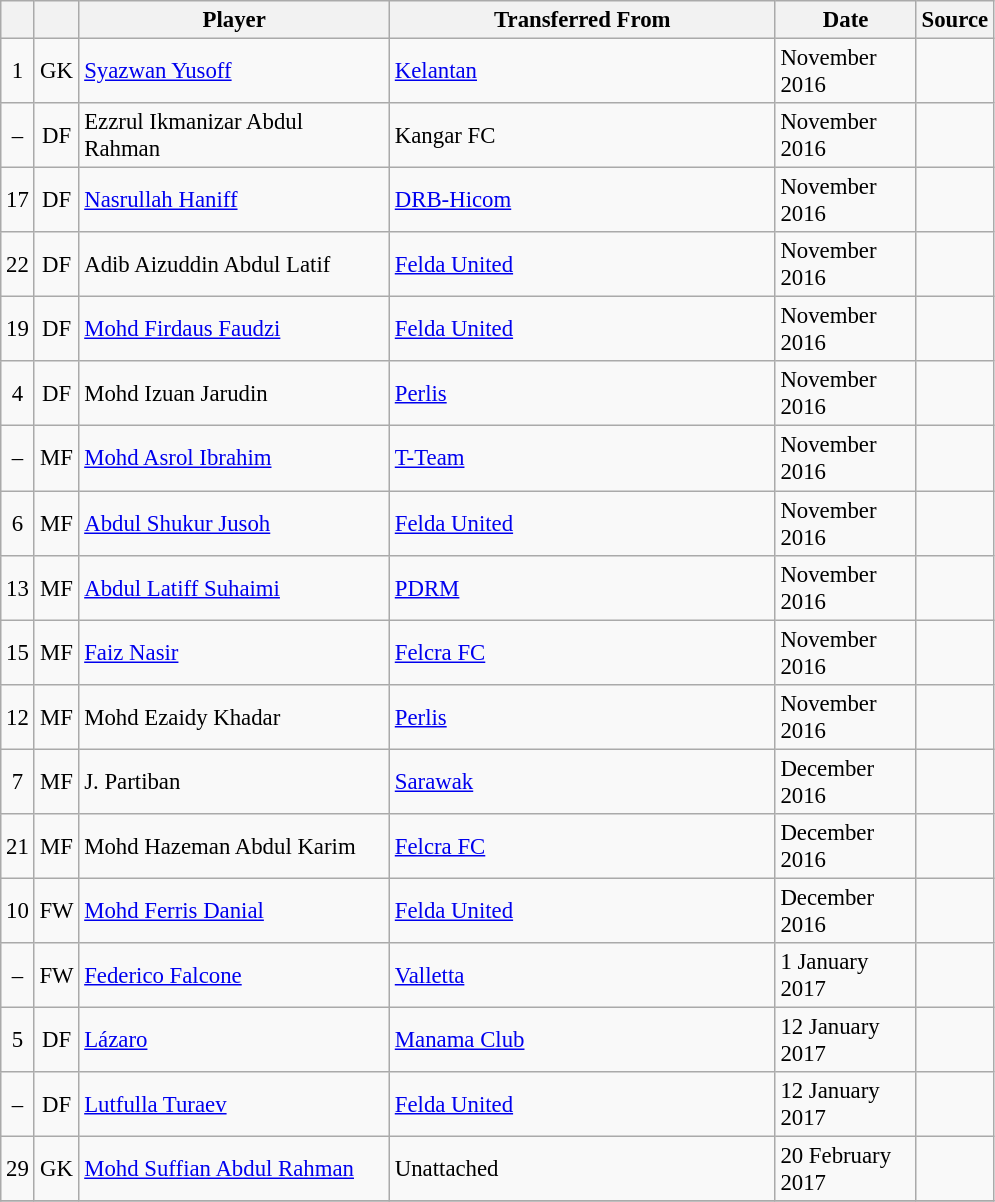<table class="wikitable plainrowheaders sortable" style="font-size:95%">
<tr>
<th></th>
<th></th>
<th scope="col" style="width:200px;">Player</th>
<th scope="col" style="width:250px;">Transferred From</th>
<th scope="col" style="width:87px;">Date</th>
<th>Source</th>
</tr>
<tr>
<td align="center">1</td>
<td align="center">GK</td>
<td> <a href='#'>Syazwan Yusoff</a></td>
<td> <a href='#'>Kelantan</a></td>
<td>November 2016</td>
<td></td>
</tr>
<tr>
<td align="center">–</td>
<td align="center">DF</td>
<td> Ezzrul Ikmanizar Abdul Rahman</td>
<td> Kangar FC</td>
<td>November 2016</td>
<td></td>
</tr>
<tr>
<td align="center">17</td>
<td align="center">DF</td>
<td> <a href='#'>Nasrullah Haniff</a></td>
<td> <a href='#'>DRB-Hicom</a></td>
<td>November 2016</td>
<td></td>
</tr>
<tr>
<td align="center">22</td>
<td align="center">DF</td>
<td> Adib Aizuddin Abdul Latif</td>
<td> <a href='#'>Felda United</a></td>
<td>November 2016</td>
<td></td>
</tr>
<tr>
<td align="center">19</td>
<td align="center">DF</td>
<td> <a href='#'>Mohd Firdaus Faudzi</a></td>
<td> <a href='#'>Felda United</a></td>
<td>November 2016</td>
<td></td>
</tr>
<tr>
<td align="center">4</td>
<td align="center">DF</td>
<td> Mohd Izuan Jarudin</td>
<td> <a href='#'>Perlis</a></td>
<td>November 2016</td>
<td></td>
</tr>
<tr>
<td align="center">–</td>
<td align="center">MF</td>
<td> <a href='#'>Mohd Asrol Ibrahim</a></td>
<td> <a href='#'>T-Team</a></td>
<td>November 2016</td>
<td></td>
</tr>
<tr>
<td align="center">6</td>
<td align="center">MF</td>
<td> <a href='#'>Abdul Shukur Jusoh</a></td>
<td> <a href='#'>Felda United</a></td>
<td>November 2016</td>
<td></td>
</tr>
<tr>
<td align="center">13</td>
<td align="center">MF</td>
<td> <a href='#'>Abdul Latiff Suhaimi</a></td>
<td> <a href='#'>PDRM</a></td>
<td>November 2016</td>
<td></td>
</tr>
<tr>
<td align="center">15</td>
<td align="center">MF</td>
<td> <a href='#'>Faiz Nasir</a></td>
<td> <a href='#'>Felcra FC</a></td>
<td>November 2016</td>
<td></td>
</tr>
<tr>
<td align="center">12</td>
<td align="center">MF</td>
<td> Mohd Ezaidy Khadar</td>
<td> <a href='#'>Perlis</a></td>
<td>November 2016</td>
<td></td>
</tr>
<tr>
<td align="center">7</td>
<td align="center">MF</td>
<td> J. Partiban</td>
<td> <a href='#'>Sarawak</a></td>
<td>December 2016</td>
<td></td>
</tr>
<tr>
<td align="center">21</td>
<td align="center">MF</td>
<td> Mohd Hazeman Abdul Karim</td>
<td> <a href='#'>Felcra FC</a></td>
<td>December 2016</td>
<td></td>
</tr>
<tr>
<td align="center">10</td>
<td align="center">FW</td>
<td> <a href='#'>Mohd Ferris Danial</a></td>
<td> <a href='#'>Felda United</a></td>
<td>December 2016</td>
<td></td>
</tr>
<tr>
<td align="center">–</td>
<td align="center">FW</td>
<td> <a href='#'>Federico Falcone</a></td>
<td> <a href='#'>Valletta</a></td>
<td>1 January 2017</td>
<td></td>
</tr>
<tr>
<td align="center">5</td>
<td align="center">DF</td>
<td> <a href='#'>Lázaro</a></td>
<td> <a href='#'>Manama Club</a></td>
<td>12 January 2017</td>
<td></td>
</tr>
<tr>
<td align="center">–</td>
<td align="center">DF</td>
<td> <a href='#'>Lutfulla Turaev</a></td>
<td> <a href='#'>Felda United</a></td>
<td>12 January 2017</td>
<td></td>
</tr>
<tr>
<td align="center">29</td>
<td align="center">GK</td>
<td> <a href='#'>Mohd Suffian Abdul Rahman</a></td>
<td>Unattached</td>
<td>20 February 2017</td>
<td></td>
</tr>
<tr>
</tr>
</table>
